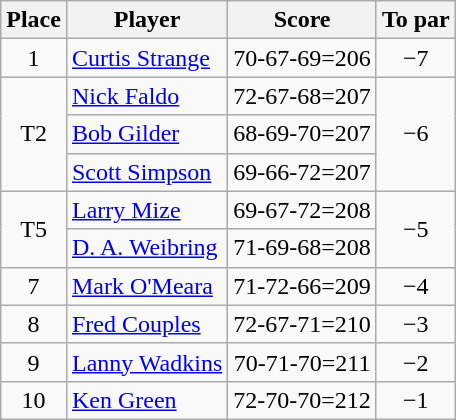<table class="wikitable">
<tr>
<th>Place</th>
<th>Player</th>
<th>Score</th>
<th>To par</th>
</tr>
<tr>
<td align=center>1</td>
<td> <a href='#'>Curtis Strange</a></td>
<td align=center>70-67-69=206</td>
<td align=center>−7</td>
</tr>
<tr>
<td rowspan="3" align=center>T2</td>
<td> <a href='#'>Nick Faldo</a></td>
<td align=center>72-67-68=207</td>
<td rowspan="3" align=center>−6</td>
</tr>
<tr>
<td> <a href='#'>Bob Gilder</a></td>
<td align=center>68-69-70=207</td>
</tr>
<tr>
<td> <a href='#'>Scott Simpson</a></td>
<td align=center>69-66-72=207</td>
</tr>
<tr>
<td rowspan="2" align=center>T5</td>
<td> <a href='#'>Larry Mize</a></td>
<td align=center>69-67-72=208</td>
<td rowspan="2" align=center>−5</td>
</tr>
<tr>
<td> <a href='#'>D. A. Weibring</a></td>
<td align=center>71-69-68=208</td>
</tr>
<tr>
<td align=center>7</td>
<td> <a href='#'>Mark O'Meara</a></td>
<td align=center>71-72-66=209</td>
<td align=center>−4</td>
</tr>
<tr>
<td align=center>8</td>
<td> <a href='#'>Fred Couples</a></td>
<td align=center>72-67-71=210</td>
<td align=center>−3</td>
</tr>
<tr>
<td align=center>9</td>
<td> <a href='#'>Lanny Wadkins</a></td>
<td align=center>70-71-70=211</td>
<td align=center>−2</td>
</tr>
<tr>
<td align=center>10</td>
<td> <a href='#'>Ken Green</a></td>
<td align=center>72-70-70=212</td>
<td align=center>−1</td>
</tr>
</table>
